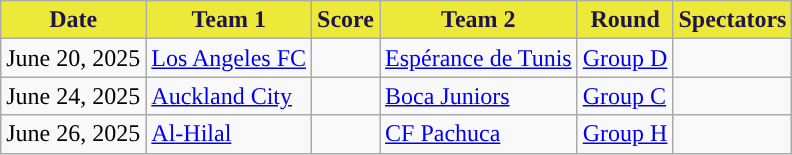<table class="wikitable">
<tr>
<th style="text-align:center; background:#EDE939; color:#201547; ">Date</th>
<th style="text-align:center; background:#EDE939; color:#201547; ">Team 1</th>
<th style="text-align:center; background:#EDE939; color:#201547; ">Score</th>
<th style="text-align:center; background:#EDE939; color:#201547; ">Team 2</th>
<th style="text-align:center; background:#EDE939; color:#201547; ">Round</th>
<th style="text-align:center; background:#EDE939; color:#201547; ">Spectators</th>
</tr>
<tr>
<td>June 20, 2025</td>
<td> <a href='#'>Los Angeles FC</a></td>
<td></td>
<td> <a href='#'>Espérance de Tunis</a></td>
<td><a href='#'>Group D</a></td>
<td></td>
</tr>
<tr>
<td>June 24, 2025</td>
<td> <a href='#'>Auckland City</a></td>
<td></td>
<td> <a href='#'>Boca Juniors</a></td>
<td><a href='#'>Group C</a></td>
<td></td>
</tr>
<tr>
<td>June 26, 2025</td>
<td> <a href='#'>Al-Hilal</a></td>
<td></td>
<td> <a href='#'>CF Pachuca</a></td>
<td><a href='#'>Group H</a></td>
<td></td>
</tr>
</table>
